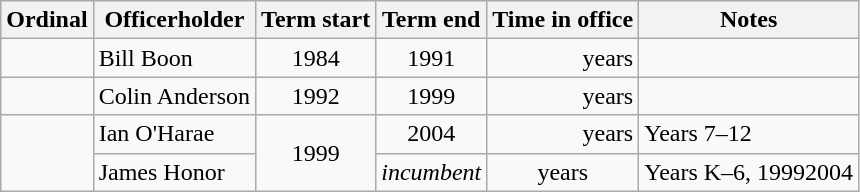<table class="wikitable sortable">
<tr>
<th>Ordinal</th>
<th>Officerholder</th>
<th>Term start</th>
<th>Term end</th>
<th>Time in office</th>
<th>Notes</th>
</tr>
<tr>
<td align=center></td>
<td>Bill Boon</td>
<td align=center>1984</td>
<td align=center>1991</td>
<td align=right> years</td>
<td></td>
</tr>
<tr>
<td align=center></td>
<td>Colin Anderson</td>
<td align=center>1992</td>
<td align=center>1999</td>
<td align=right> years</td>
<td></td>
</tr>
<tr>
<td align=center rowspan=2></td>
<td>Ian O'Harae</td>
<td align=center rowspan=2>1999</td>
<td align=center>2004</td>
<td align=right> years</td>
<td>Years 7–12</td>
</tr>
<tr>
<td rowspan=2>James Honor</td>
<td align=center><em>incumbent</em></td>
<td align=center rowspan=2> years</td>
<td>Years K–6, 19992004</td>
</tr>
</table>
